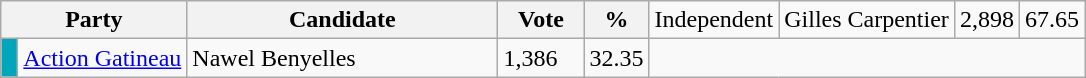<table class="wikitable">
<tr>
<th bgcolor="#DDDDFF" width="100px" colspan="2">Party</th>
<th bgcolor="#DDDDFF" width="200px">Candidate</th>
<th bgcolor="#DDDDFF" width="50px">Vote</th>
<th bgcolor="#DDDDFF" width="30px">%<br></th>
<td>Independent</td>
<td>Gilles Carpentier</td>
<td>2,898</td>
<td>67.65</td>
</tr>
<tr>
<td bgcolor=#00a7ba> </td>
<td><a href='#'>Action Gatineau</a></td>
<td>Nawel Benyelles</td>
<td>1,386</td>
<td>32.35</td>
</tr>
</table>
